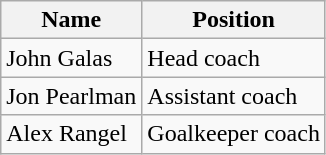<table class="wikitable">
<tr>
<th>Name</th>
<th>Position</th>
</tr>
<tr>
<td> John Galas</td>
<td>Head coach</td>
</tr>
<tr>
<td> Jon Pearlman</td>
<td>Assistant coach</td>
</tr>
<tr>
<td> Alex Rangel</td>
<td>Goalkeeper coach</td>
</tr>
</table>
